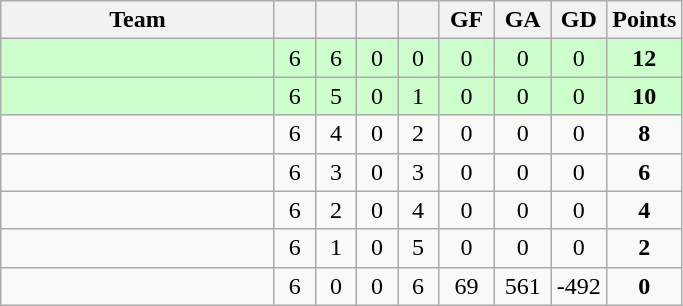<table class=wikitable style=text-align:center>
<tr>
<th width=175>Team</th>
<th width=20 abbr=Played></th>
<th width=20 abbr=Won></th>
<th width=20 abbr=Drawn></th>
<th width=20 abbr=Lost></th>
<th width=30 abbr=Goal For>GF</th>
<th width=30 abbr=Goal For>GA</th>
<th width=30 abbr=Goal For>GD</th>
<th width=30 abbr=Goal For>Points</th>
</tr>
<tr bgcolor=#CCFFCC>
<td align=left></td>
<td>6</td>
<td>6</td>
<td>0</td>
<td>0</td>
<td>0</td>
<td>0</td>
<td>0</td>
<td><strong>12</strong></td>
</tr>
<tr bgcolor=#CCFFCC>
<td align=left></td>
<td>6</td>
<td>5</td>
<td>0</td>
<td>1</td>
<td>0</td>
<td>0</td>
<td>0</td>
<td><strong>10</strong></td>
</tr>
<tr>
<td align=left></td>
<td>6</td>
<td>4</td>
<td>0</td>
<td>2</td>
<td>0</td>
<td>0</td>
<td>0</td>
<td><strong>8</strong></td>
</tr>
<tr>
<td align=left></td>
<td>6</td>
<td>3</td>
<td>0</td>
<td>3</td>
<td>0</td>
<td>0</td>
<td>0</td>
<td><strong>6</strong></td>
</tr>
<tr>
<td align=left></td>
<td>6</td>
<td>2</td>
<td>0</td>
<td>4</td>
<td>0</td>
<td>0</td>
<td>0</td>
<td><strong>4</strong></td>
</tr>
<tr>
<td align=left></td>
<td>6</td>
<td>1</td>
<td>0</td>
<td>5</td>
<td>0</td>
<td>0</td>
<td>0</td>
<td><strong>2</strong></td>
</tr>
<tr>
<td align=left></td>
<td>6</td>
<td>0</td>
<td>0</td>
<td>6</td>
<td>69</td>
<td>561</td>
<td>-492</td>
<td><strong>0</strong></td>
</tr>
</table>
